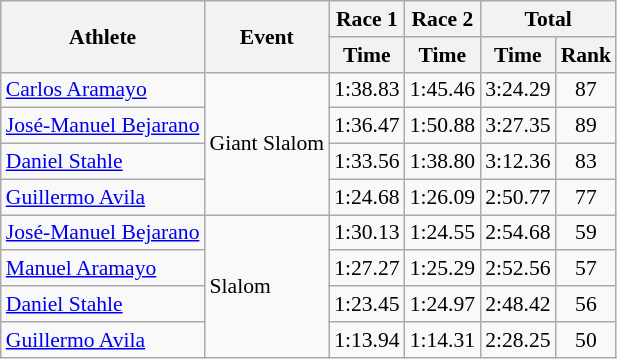<table class="wikitable" style="font-size:90%">
<tr>
<th rowspan="2">Athlete</th>
<th rowspan="2">Event</th>
<th>Race 1</th>
<th>Race 2</th>
<th colspan="2">Total</th>
</tr>
<tr>
<th>Time</th>
<th>Time</th>
<th>Time</th>
<th>Rank</th>
</tr>
<tr>
<td><a href='#'>Carlos Aramayo</a></td>
<td rowspan="4">Giant Slalom</td>
<td align="center">1:38.83</td>
<td align="center">1:45.46</td>
<td align="center">3:24.29</td>
<td align="center">87</td>
</tr>
<tr>
<td><a href='#'>José-Manuel Bejarano</a></td>
<td align="center">1:36.47</td>
<td align="center">1:50.88</td>
<td align="center">3:27.35</td>
<td align="center">89</td>
</tr>
<tr>
<td><a href='#'>Daniel Stahle</a></td>
<td align="center">1:33.56</td>
<td align="center">1:38.80</td>
<td align="center">3:12.36</td>
<td align="center">83</td>
</tr>
<tr>
<td><a href='#'>Guillermo Avila</a></td>
<td align="center">1:24.68</td>
<td align="center">1:26.09</td>
<td align="center">2:50.77</td>
<td align="center">77</td>
</tr>
<tr>
<td><a href='#'>José-Manuel Bejarano</a></td>
<td rowspan="4">Slalom</td>
<td align="center">1:30.13</td>
<td align="center">1:24.55</td>
<td align="center">2:54.68</td>
<td align="center">59</td>
</tr>
<tr>
<td><a href='#'>Manuel Aramayo</a></td>
<td align="center">1:27.27</td>
<td align="center">1:25.29</td>
<td align="center">2:52.56</td>
<td align="center">57</td>
</tr>
<tr>
<td><a href='#'>Daniel Stahle</a></td>
<td align="center">1:23.45</td>
<td align="center">1:24.97</td>
<td align="center">2:48.42</td>
<td align="center">56</td>
</tr>
<tr>
<td><a href='#'>Guillermo Avila</a></td>
<td align="center">1:13.94</td>
<td align="center">1:14.31</td>
<td align="center">2:28.25</td>
<td align="center">50</td>
</tr>
</table>
